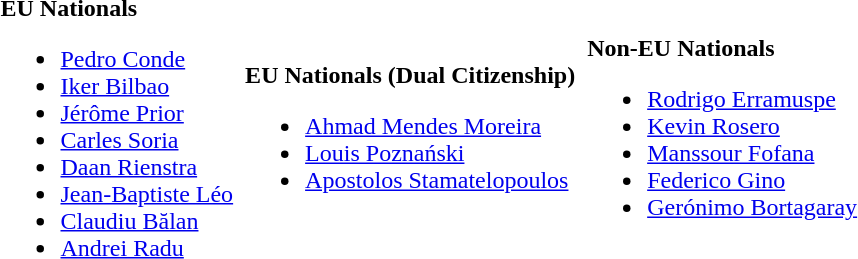<table>
<tr>
<td><strong>EU Nationals</strong><br><ul><li>  <a href='#'>Pedro Conde</a></li><li>  <a href='#'>Iker Bilbao</a></li><li>  <a href='#'>Jérôme Prior</a></li><li>  <a href='#'>Carles Soria</a></li><li>  <a href='#'>Daan Rienstra</a></li><li>  <a href='#'>Jean-Baptiste Léo</a></li><li>  <a href='#'>Claudiu Bălan</a></li><li>  <a href='#'>Andrei Radu</a></li></ul></td>
<td></td>
<td><strong>EU Nationals (Dual Citizenship)</strong><br><ul><li>   <a href='#'>Ahmad Mendes Moreira</a></li><li>   <a href='#'>Louis Poznański</a></li><li>   <a href='#'>Apostolos Stamatelopoulos</a></li></ul></td>
<td></td>
<td><strong>Non-EU Nationals</strong><br><ul><li> <a href='#'>Rodrigo Erramuspe</a></li><li> <a href='#'>Kevin Rosero</a></li><li> <a href='#'>Manssour Fofana</a></li><li> <a href='#'>Federico Gino</a></li><li> <a href='#'>Gerónimo Bortagaray</a></li></ul></td>
<td></td>
</tr>
</table>
